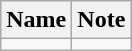<table class="wikitable">
<tr>
<th>Name</th>
<th>Note</th>
</tr>
<tr>
<td></td>
<td></td>
</tr>
</table>
